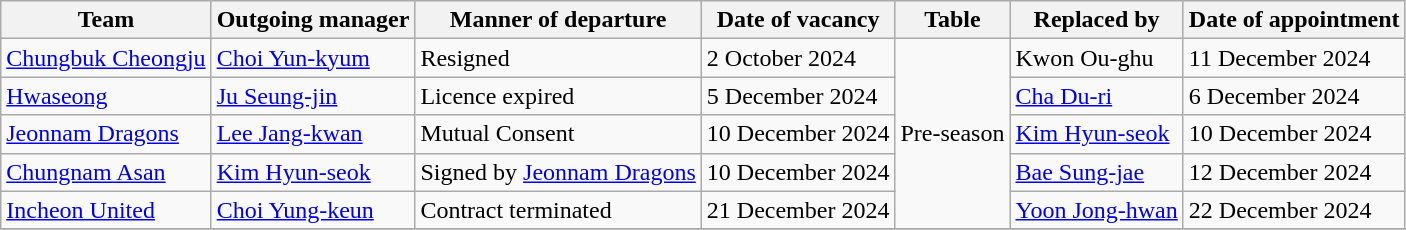<table class="wikitable sortable">
<tr>
<th>Team</th>
<th>Outgoing manager</th>
<th>Manner of departure</th>
<th>Date of vacancy</th>
<th>Table</th>
<th>Replaced by</th>
<th>Date of appointment</th>
</tr>
<tr>
<td><a href='#'>Chungbuk Cheongju</a></td>
<td> <a href='#'>Choi Yun-kyum</a></td>
<td>Resigned</td>
<td>2 October 2024</td>
<td rowspan="5">Pre-season</td>
<td> Kwon Ou-ghu</td>
<td>11 December 2024</td>
</tr>
<tr>
<td><a href='#'>Hwaseong</a></td>
<td> <a href='#'>Ju Seung-jin</a></td>
<td>Licence expired</td>
<td>5 December 2024</td>
<td> <a href='#'>Cha Du-ri</a></td>
<td>6 December 2024 </td>
</tr>
<tr>
<td><a href='#'>Jeonnam Dragons</a></td>
<td> <a href='#'>Lee Jang-kwan</a></td>
<td>Mutual Consent</td>
<td>10 December 2024</td>
<td> <a href='#'>Kim Hyun-seok</a></td>
<td>10 December 2024 </td>
</tr>
<tr>
<td><a href='#'>Chungnam Asan</a></td>
<td> <a href='#'>Kim Hyun-seok</a></td>
<td>Signed by <a href='#'>Jeonnam Dragons</a></td>
<td>10 December 2024</td>
<td> <a href='#'>Bae Sung-jae</a></td>
<td>12 December 2024</td>
</tr>
<tr>
<td><a href='#'>Incheon United</a></td>
<td> <a href='#'>Choi Yung-keun</a></td>
<td>Contract terminated</td>
<td>21 December 2024</td>
<td> <a href='#'>Yoon Jong-hwan</a></td>
<td>22 December 2024</td>
</tr>
<tr>
</tr>
</table>
